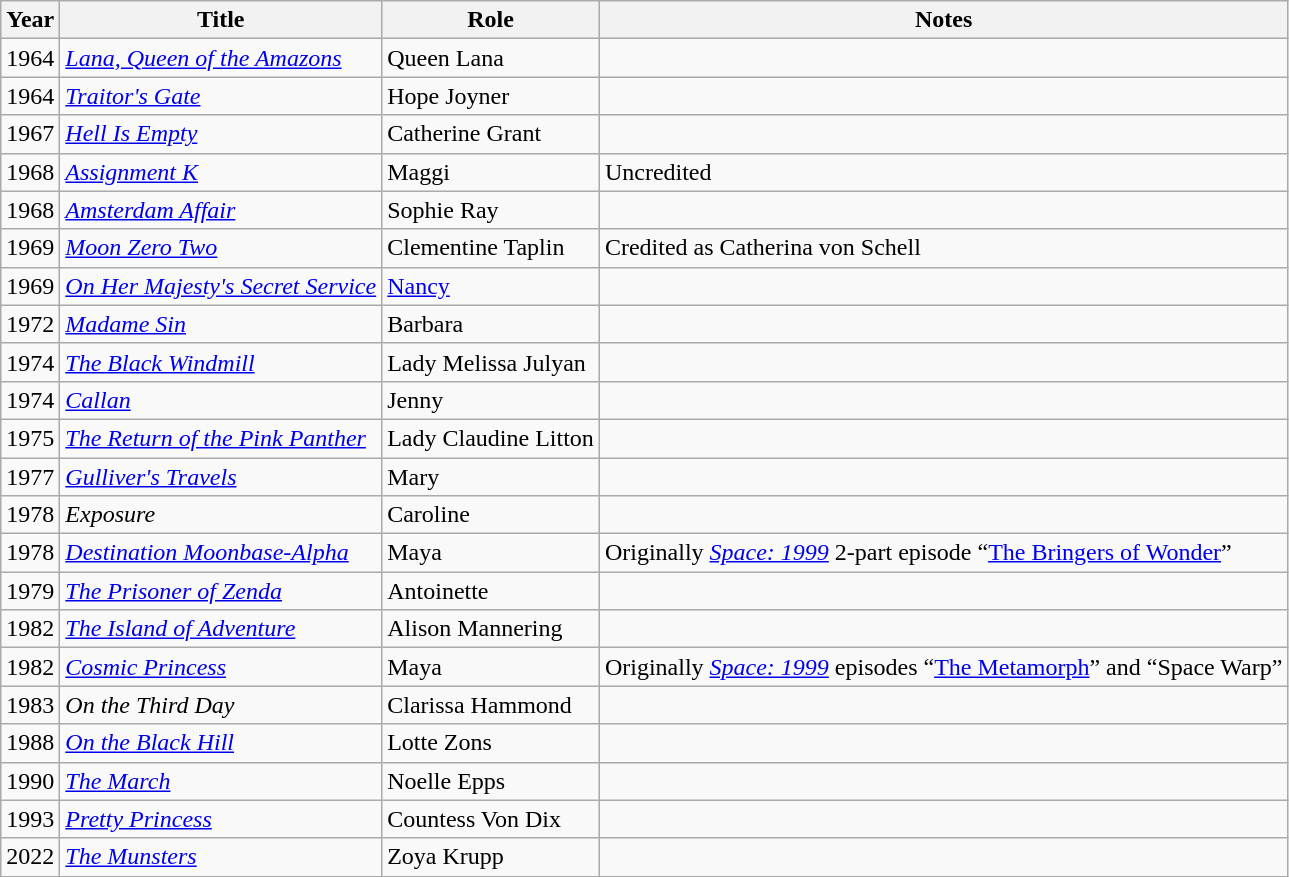<table class="wikitable">
<tr>
<th>Year</th>
<th>Title</th>
<th>Role</th>
<th>Notes</th>
</tr>
<tr>
<td>1964</td>
<td><em><a href='#'>Lana, Queen of the Amazons</a></em></td>
<td>Queen Lana</td>
<td></td>
</tr>
<tr>
<td>1964</td>
<td><em><a href='#'>Traitor's Gate</a></em></td>
<td>Hope Joyner</td>
<td></td>
</tr>
<tr>
<td>1967</td>
<td><em><a href='#'>Hell Is Empty</a></em></td>
<td>Catherine Grant</td>
<td></td>
</tr>
<tr>
<td>1968</td>
<td><em><a href='#'>Assignment K</a></em></td>
<td>Maggi</td>
<td>Uncredited</td>
</tr>
<tr>
<td>1968</td>
<td><em><a href='#'>Amsterdam Affair</a></em></td>
<td>Sophie Ray</td>
<td></td>
</tr>
<tr>
<td>1969</td>
<td><em><a href='#'>Moon Zero Two</a></em></td>
<td>Clementine Taplin</td>
<td>Credited as Catherina von Schell</td>
</tr>
<tr>
<td>1969</td>
<td><em><a href='#'>On Her Majesty's Secret Service</a></em></td>
<td><a href='#'>Nancy</a></td>
<td></td>
</tr>
<tr>
<td>1972</td>
<td><em><a href='#'>Madame Sin</a></em></td>
<td>Barbara</td>
<td></td>
</tr>
<tr>
<td>1974</td>
<td><em><a href='#'>The Black Windmill</a></em></td>
<td>Lady Melissa Julyan</td>
<td></td>
</tr>
<tr>
<td>1974</td>
<td><em><a href='#'>Callan</a></em></td>
<td>Jenny</td>
<td></td>
</tr>
<tr>
<td>1975</td>
<td><em><a href='#'>The Return of the Pink Panther</a></em></td>
<td>Lady Claudine Litton</td>
<td></td>
</tr>
<tr>
<td>1977</td>
<td><em><a href='#'>Gulliver's Travels</a></em></td>
<td>Mary</td>
<td></td>
</tr>
<tr>
<td>1978</td>
<td><em>Exposure</em></td>
<td>Caroline</td>
<td></td>
</tr>
<tr>
<td>1978</td>
<td><em><a href='#'>Destination Moonbase-Alpha</a></em></td>
<td>Maya</td>
<td>Originally <em><a href='#'>Space: 1999</a></em> 2-part episode “<a href='#'>The Bringers of Wonder</a>”</td>
</tr>
<tr>
<td>1979</td>
<td><em><a href='#'>The Prisoner of Zenda</a></em></td>
<td>Antoinette</td>
<td></td>
</tr>
<tr>
<td>1982</td>
<td><em><a href='#'>The Island of Adventure</a></em></td>
<td>Alison Mannering</td>
<td></td>
</tr>
<tr>
<td>1982</td>
<td><em><a href='#'>Cosmic Princess</a></em></td>
<td>Maya</td>
<td>Originally <em><a href='#'>Space: 1999</a></em> episodes “<a href='#'>The Metamorph</a>” and “Space Warp”</td>
</tr>
<tr>
<td>1983</td>
<td><em>On the Third Day</em></td>
<td>Clarissa Hammond</td>
<td></td>
</tr>
<tr>
<td>1988</td>
<td><em><a href='#'>On the Black Hill</a></em></td>
<td>Lotte Zons</td>
<td></td>
</tr>
<tr>
<td>1990</td>
<td><em><a href='#'>The March</a></em></td>
<td>Noelle Epps</td>
<td></td>
</tr>
<tr>
<td>1993</td>
<td><em><a href='#'>Pretty Princess</a></em></td>
<td>Countess Von Dix</td>
<td></td>
</tr>
<tr>
<td>2022</td>
<td><em><a href='#'>The Munsters</a></em></td>
<td>Zoya Krupp</td>
<td></td>
</tr>
</table>
